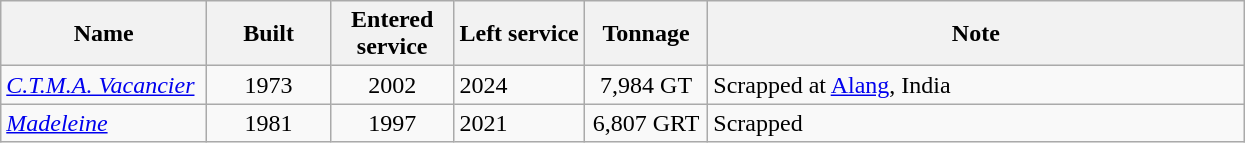<table class="wikitable">
<tr>
<th scope="col" width="130">Name</th>
<th scope="col" width="75">Built</th>
<th scope="col" width="75">Entered service</th>
<th>Left service</th>
<th scope="col" width="75">Tonnage</th>
<th scope="col" width="350">Note</th>
</tr>
<tr>
<td><a href='#'><em>C.T.M.A. Vacancier</em></a></td>
<td align="Center">1973</td>
<td align="Center">2002</td>
<td>2024</td>
<td align="Center">7,984 GT</td>
<td>Scrapped at <a href='#'>Alang</a>, India</td>
</tr>
<tr>
<td><a href='#'><em>Madeleine</em></a></td>
<td align="Center">1981</td>
<td align="Center">1997</td>
<td>2021</td>
<td align="Center">6,807 GRT</td>
<td>Scrapped</td>
</tr>
</table>
